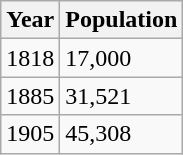<table class="wikitable">
<tr>
<th>Year</th>
<th>Population</th>
</tr>
<tr>
<td>1818</td>
<td>17,000</td>
</tr>
<tr>
<td>1885</td>
<td>31,521</td>
</tr>
<tr>
<td>1905</td>
<td>45,308</td>
</tr>
</table>
